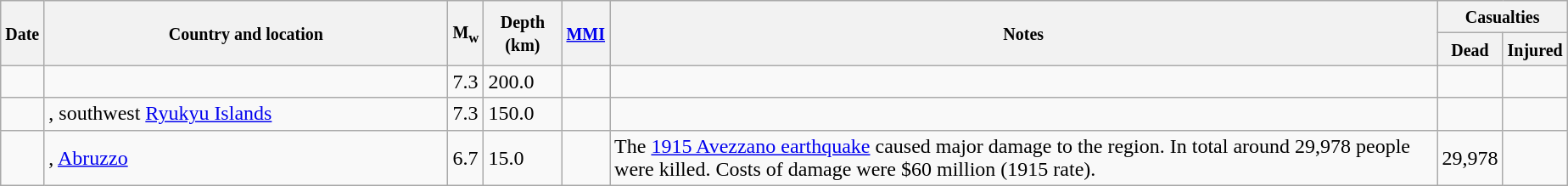<table class="wikitable sortable sort-under" style="border:1px black; margin-left:1em;">
<tr>
<th rowspan="2"><small>Date</small></th>
<th rowspan="2" style="width: 310px"><small>Country and location</small></th>
<th rowspan="2"><small>M<sub>w</sub></small></th>
<th rowspan="2"><small>Depth (km)</small></th>
<th rowspan="2"><small><a href='#'>MMI</a></small></th>
<th rowspan="2" class="unsortable"><small>Notes</small></th>
<th colspan="2"><small>Casualties</small></th>
</tr>
<tr>
<th><small>Dead</small></th>
<th><small>Injured</small></th>
</tr>
<tr>
<td></td>
<td></td>
<td>7.3</td>
<td>200.0</td>
<td></td>
<td></td>
<td></td>
<td></td>
</tr>
<tr>
<td></td>
<td>, southwest <a href='#'>Ryukyu Islands</a></td>
<td>7.3</td>
<td>150.0</td>
<td></td>
<td></td>
<td></td>
<td></td>
</tr>
<tr>
<td></td>
<td>, <a href='#'>Abruzzo</a></td>
<td>6.7</td>
<td>15.0</td>
<td></td>
<td>The <a href='#'>1915 Avezzano earthquake</a> caused major damage to the region. In total around 29,978 people were killed. Costs of damage were $60 million (1915 rate).</td>
<td>29,978</td>
<td></td>
</tr>
</table>
